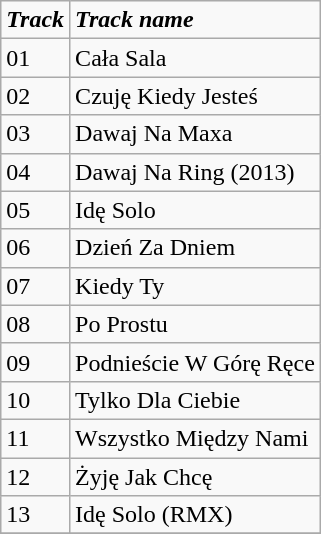<table class="wikitable" style="text-align:left;">
<tr>
<td><strong><em>Track</em></strong></td>
<td><strong><em>Track name</em></strong></td>
</tr>
<tr>
<td>01</td>
<td>Cała Sala</td>
</tr>
<tr>
<td>02</td>
<td>Czuję Kiedy Jesteś</td>
</tr>
<tr>
<td>03</td>
<td>Dawaj Na Maxa</td>
</tr>
<tr>
<td>04</td>
<td>Dawaj Na Ring (2013)</td>
</tr>
<tr>
<td>05</td>
<td>Idę Solo</td>
</tr>
<tr>
<td>06</td>
<td>Dzień Za Dniem</td>
</tr>
<tr>
<td>07</td>
<td>Kiedy Ty</td>
</tr>
<tr>
<td>08</td>
<td>Po Prostu</td>
</tr>
<tr>
<td>09</td>
<td>Podnieście W Górę Ręce</td>
</tr>
<tr>
<td>10</td>
<td>Tylko Dla Ciebie</td>
</tr>
<tr>
<td>11</td>
<td>Wszystko Między Nami</td>
</tr>
<tr>
<td>12</td>
<td>Żyję Jak Chcę</td>
</tr>
<tr>
<td>13</td>
<td>Idę Solo (RMX)</td>
</tr>
<tr>
</tr>
</table>
